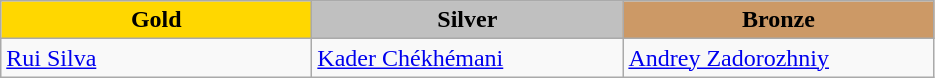<table class="wikitable" style="text-align:left">
<tr align="center">
<td width=200 bgcolor=gold><strong>Gold</strong></td>
<td width=200 bgcolor=silver><strong>Silver</strong></td>
<td width=200 bgcolor=CC9966><strong>Bronze</strong></td>
</tr>
<tr>
<td><a href='#'>Rui Silva</a><br><em></em></td>
<td><a href='#'>Kader Chékhémani</a><br><em></em></td>
<td><a href='#'>Andrey Zadorozhniy</a><br><em></em></td>
</tr>
</table>
